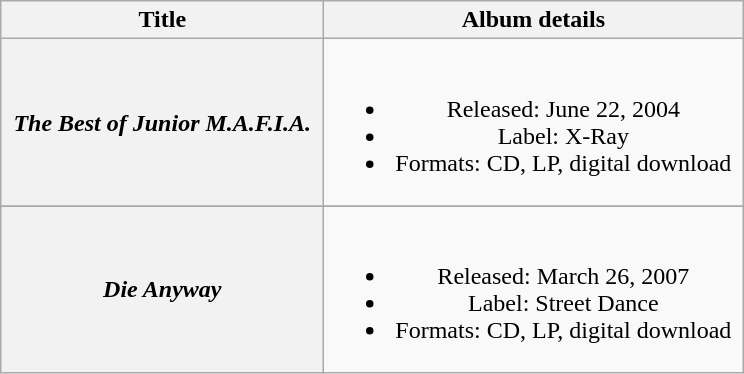<table class="wikitable plainrowheaders" style="text-align:center;" border="1">
<tr>
<th scope="col" style="width:13em;">Title</th>
<th scope="col" style="width:17em;">Album details</th>
</tr>
<tr>
<th scope="row"><em>The Best of Junior M.A.F.I.A.</em></th>
<td><br><ul><li>Released: June 22, 2004</li><li>Label: X-Ray</li><li>Formats: CD, LP, digital download</li></ul></td>
</tr>
<tr>
</tr>
<tr>
<th scope="row"><em>Die Anyway</em></th>
<td><br><ul><li>Released: March 26, 2007</li><li>Label: Street Dance</li><li>Formats: CD, LP, digital download</li></ul></td>
</tr>
</table>
